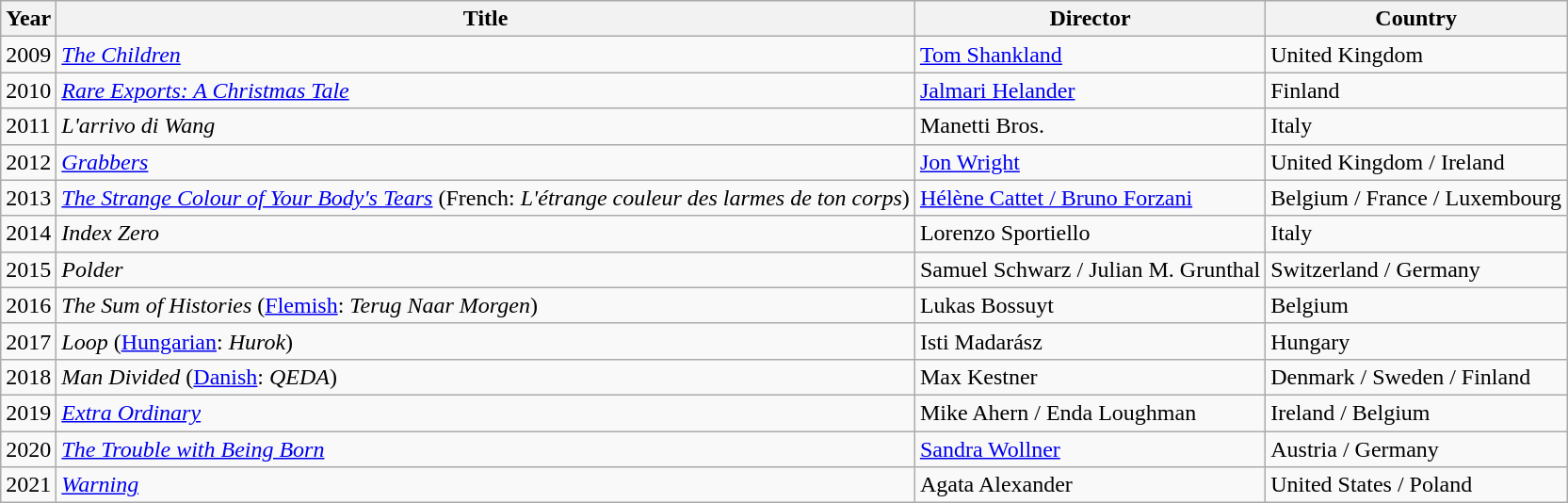<table class="wikitable">
<tr>
<th>Year</th>
<th>Title</th>
<th>Director</th>
<th>Country</th>
</tr>
<tr>
<td>2009</td>
<td><em><a href='#'>The Children</a></em></td>
<td><a href='#'>Tom Shankland</a></td>
<td>United Kingdom</td>
</tr>
<tr>
<td>2010</td>
<td><em><a href='#'>Rare Exports: A Christmas Tale</a></em></td>
<td><a href='#'>Jalmari Helander</a></td>
<td>Finland</td>
</tr>
<tr>
<td>2011</td>
<td><em>L'arrivo di Wang</em></td>
<td>Manetti Bros.</td>
<td>Italy</td>
</tr>
<tr>
<td>2012</td>
<td><em><a href='#'>Grabbers</a></em></td>
<td><a href='#'>Jon Wright</a></td>
<td>United Kingdom / Ireland</td>
</tr>
<tr>
<td>2013</td>
<td><em><a href='#'>The Strange Colour of Your Body's Tears</a></em> (French: <em>L'étrange couleur des larmes de ton corps</em>)</td>
<td><a href='#'>Hélène Cattet / Bruno Forzani</a></td>
<td>Belgium / France / Luxembourg</td>
</tr>
<tr>
<td>2014</td>
<td><em>Index Zero</em></td>
<td>Lorenzo Sportiello</td>
<td>Italy</td>
</tr>
<tr>
<td>2015</td>
<td><em>Polder</em></td>
<td>Samuel Schwarz / Julian M. Grunthal</td>
<td>Switzerland / Germany</td>
</tr>
<tr>
<td>2016</td>
<td><em>The Sum of Histories</em> (<a href='#'>Flemish</a>:<em> Terug Naar Morgen</em>)</td>
<td>Lukas Bossuyt</td>
<td>Belgium</td>
</tr>
<tr>
<td>2017</td>
<td><em>Loop</em> (<a href='#'>Hungarian</a>:<em> Hurok</em>)</td>
<td>Isti Madarász</td>
<td>Hungary</td>
</tr>
<tr>
<td>2018</td>
<td><em>Man Divided</em> (<a href='#'>Danish</a>:<em> QEDA</em>)</td>
<td>Max Kestner</td>
<td>Denmark / Sweden / Finland</td>
</tr>
<tr>
<td>2019</td>
<td><em><a href='#'>Extra Ordinary</a></em></td>
<td>Mike Ahern / Enda Loughman</td>
<td>Ireland / Belgium</td>
</tr>
<tr>
<td>2020</td>
<td><em><a href='#'>The Trouble with Being Born</a></em></td>
<td><a href='#'>Sandra Wollner</a></td>
<td>Austria / Germany</td>
</tr>
<tr>
<td>2021</td>
<td><em><a href='#'>Warning</a></em></td>
<td>Agata Alexander</td>
<td>United States / Poland</td>
</tr>
</table>
